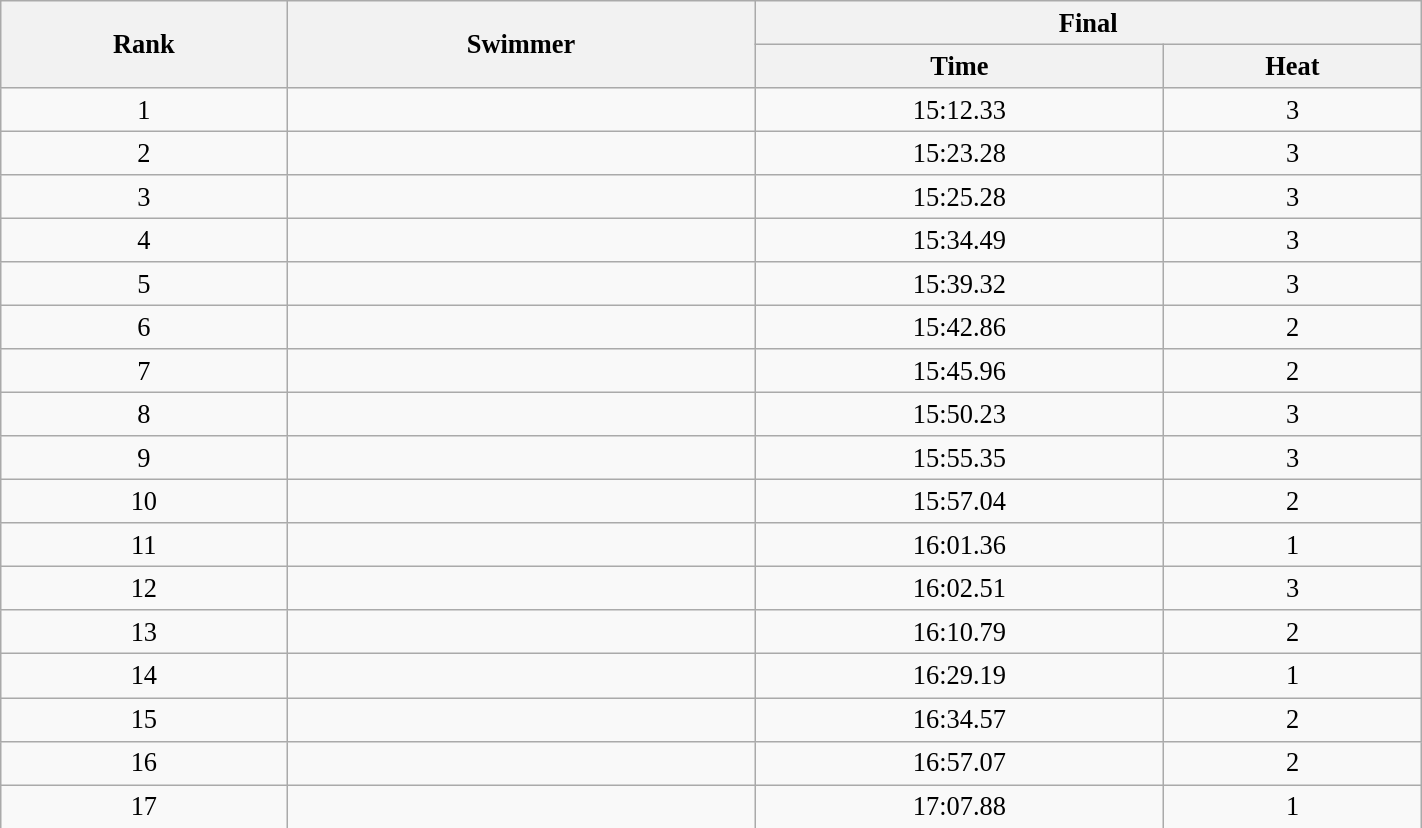<table class="wikitable" style=" text-align:center; font-size:110%;" width="75%">
<tr>
<th rowspan="2">Rank</th>
<th rowspan="2">Swimmer</th>
<th colspan="2">Final</th>
</tr>
<tr>
<th>Time</th>
<th>Heat</th>
</tr>
<tr>
<td>1</td>
<td align=left></td>
<td>15:12.33 </td>
<td>3</td>
</tr>
<tr>
<td>2</td>
<td align=left></td>
<td>15:23.28</td>
<td>3</td>
</tr>
<tr>
<td>3</td>
<td align=left></td>
<td>15:25.28</td>
<td>3</td>
</tr>
<tr>
<td>4</td>
<td align=left></td>
<td>15:34.49</td>
<td>3</td>
</tr>
<tr>
<td>5</td>
<td align=left></td>
<td>15:39.32</td>
<td>3</td>
</tr>
<tr>
<td>6</td>
<td align=left></td>
<td>15:42.86</td>
<td>2</td>
</tr>
<tr>
<td>7</td>
<td align=left></td>
<td>15:45.96</td>
<td>2</td>
</tr>
<tr>
<td>8</td>
<td align=left></td>
<td>15:50.23</td>
<td>3</td>
</tr>
<tr>
<td>9</td>
<td align=left></td>
<td>15:55.35</td>
<td>3</td>
</tr>
<tr>
<td>10</td>
<td align=left></td>
<td>15:57.04</td>
<td>2</td>
</tr>
<tr>
<td>11</td>
<td align=left></td>
<td>16:01.36</td>
<td>1</td>
</tr>
<tr>
<td>12</td>
<td align=left></td>
<td>16:02.51</td>
<td>3</td>
</tr>
<tr>
<td>13</td>
<td align=left></td>
<td>16:10.79</td>
<td>2</td>
</tr>
<tr>
<td>14</td>
<td align=left></td>
<td>16:29.19</td>
<td>1</td>
</tr>
<tr>
<td>15</td>
<td align=left></td>
<td>16:34.57</td>
<td>2</td>
</tr>
<tr>
<td>16</td>
<td align=left></td>
<td>16:57.07</td>
<td>2</td>
</tr>
<tr>
<td>17</td>
<td align=left></td>
<td>17:07.88</td>
<td>1</td>
</tr>
</table>
